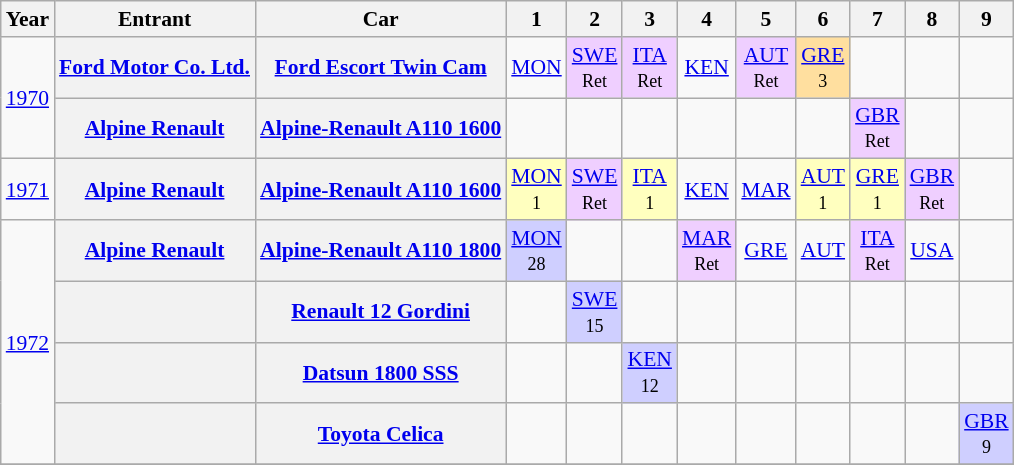<table class="wikitable" style="text-align:center; font-size:90%;">
<tr>
<th>Year</th>
<th>Entrant</th>
<th>Car</th>
<th>1</th>
<th>2</th>
<th>3</th>
<th>4</th>
<th>5</th>
<th>6</th>
<th>7</th>
<th>8</th>
<th>9</th>
</tr>
<tr>
<td rowspan="2"><a href='#'>1970</a></td>
<th><a href='#'>Ford Motor Co. Ltd.</a></th>
<th><a href='#'>Ford Escort Twin Cam</a></th>
<td><a href='#'>MON</a></td>
<td style="background:#EFCFFF;"><a href='#'>SWE</a><br><small>Ret</small></td>
<td style="background:#EFCFFF;"><a href='#'>ITA</a><br><small>Ret</small></td>
<td><a href='#'>KEN</a></td>
<td style="background:#EFCFFF;"><a href='#'>AUT</a><br><small>Ret</small></td>
<td style="background:#FFDF9F;"><a href='#'>GRE</a><br><small>3</small></td>
<td></td>
<td></td>
<td></td>
</tr>
<tr>
<th><a href='#'>Alpine Renault</a></th>
<th><a href='#'>Alpine-Renault A110 1600</a></th>
<td></td>
<td></td>
<td></td>
<td></td>
<td></td>
<td></td>
<td style="background:#EFCFFF;"><a href='#'>GBR</a><br><small>Ret</small></td>
<td></td>
<td></td>
</tr>
<tr>
<td><a href='#'>1971</a></td>
<th><a href='#'>Alpine Renault</a></th>
<th><a href='#'>Alpine-Renault A110 1600</a></th>
<td style="background:#FFFFBF;"><a href='#'>MON</a><br><small>1</small></td>
<td style="background:#EFCFFF;"><a href='#'>SWE</a><br><small>Ret</small></td>
<td style="background:#FFFFBF;"><a href='#'>ITA</a><br><small>1</small></td>
<td><a href='#'>KEN</a></td>
<td><a href='#'>MAR</a></td>
<td style="background:#FFFFBF;"><a href='#'>AUT</a><br><small>1</small></td>
<td style="background:#FFFFBF;"><a href='#'>GRE</a><br><small>1</small></td>
<td style="background:#EFCFFF;"><a href='#'>GBR</a><br><small>Ret</small></td>
<td></td>
</tr>
<tr>
<td rowspan="4"><a href='#'>1972</a></td>
<th><a href='#'>Alpine Renault</a></th>
<th><a href='#'>Alpine-Renault A110 1800</a></th>
<td style="background:#CFCFFF;"><a href='#'>MON</a><br><small>28</small></td>
<td></td>
<td></td>
<td style="background:#EFCFFF;"><a href='#'>MAR</a><br><small>Ret</small></td>
<td><a href='#'>GRE</a></td>
<td><a href='#'>AUT</a></td>
<td style="background:#EFCFFF;"><a href='#'>ITA</a><br><small>Ret</small></td>
<td><a href='#'>USA</a></td>
<td></td>
</tr>
<tr>
<th></th>
<th><a href='#'>Renault 12 Gordini</a></th>
<td></td>
<td style="background:#CFCFFF;"><a href='#'>SWE</a><br><small>15</small></td>
<td></td>
<td></td>
<td></td>
<td></td>
<td></td>
<td></td>
<td></td>
</tr>
<tr>
<th></th>
<th><a href='#'>Datsun 1800 SSS</a></th>
<td></td>
<td></td>
<td style="background:#CFCFFF;"><a href='#'>KEN</a><br><small>12</small></td>
<td></td>
<td></td>
<td></td>
<td></td>
<td></td>
<td></td>
</tr>
<tr>
<th></th>
<th><a href='#'>Toyota Celica</a></th>
<td></td>
<td></td>
<td></td>
<td></td>
<td></td>
<td></td>
<td></td>
<td></td>
<td style="background:#CFCFFF;"><a href='#'>GBR</a><br><small>9</small></td>
</tr>
<tr>
</tr>
</table>
